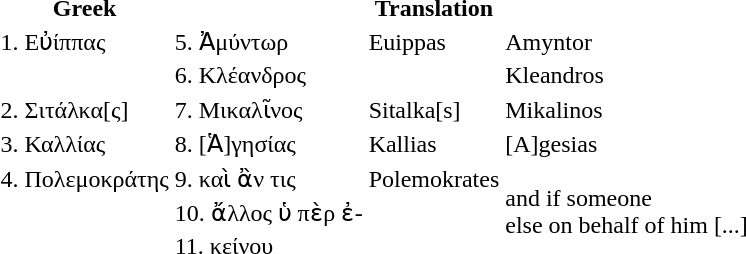<table>
<tr>
<th>Greek</th>
<th></th>
<th>Translation</th>
<th></th>
</tr>
<tr>
<td>1. Εὐίππας</td>
<td>5. Ἀμύντωρ</td>
<td>Euippas</td>
<td>Amyntor</td>
</tr>
<tr>
<td></td>
<td>6. Κλέανδρος</td>
<td></td>
<td>Kleandros</td>
</tr>
<tr>
<td>2. Σιτάλκα[ς]</td>
<td>7. Μικαλῖνος</td>
<td>Sitalka[s]</td>
<td>Mikalinos</td>
</tr>
<tr>
<td>3. Καλλίας</td>
<td>8. [Ἁ]γησίας</td>
<td>Kallias</td>
<td>[A]gesias</td>
</tr>
<tr>
<td>4. Πολεμοκράτης</td>
<td>9. καὶ ἂν τις</td>
<td>Polemokrates</td>
<td rowspan="3">and if someone<br>else on behalf of him [...]</td>
</tr>
<tr>
<td></td>
<td>10. ἄλλος ὑ πὲρ ἐ-</td>
<td></td>
</tr>
<tr>
<td></td>
<td>11. κείνου</td>
<td></td>
</tr>
</table>
